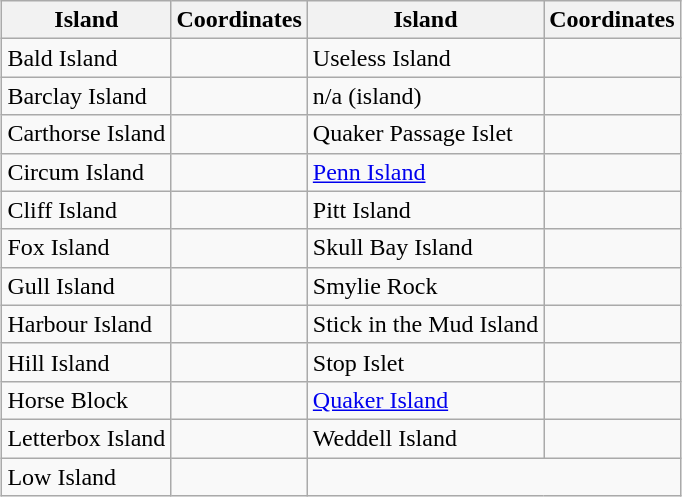<table class="wikitable" style="margin:1em auto;">
<tr>
<th>Island</th>
<th>Coordinates</th>
<th>Island</th>
<th>Coordinates</th>
</tr>
<tr>
<td>Bald Island</td>
<td></td>
<td>Useless Island</td>
<td></td>
</tr>
<tr>
<td>Barclay Island</td>
<td></td>
<td>n/a (island)</td>
<td></td>
</tr>
<tr>
<td>Carthorse Island</td>
<td></td>
<td>Quaker Passage Islet</td>
<td></td>
</tr>
<tr>
<td>Circum Island</td>
<td></td>
<td><a href='#'>Penn Island</a></td>
<td></td>
</tr>
<tr>
<td>Cliff Island</td>
<td></td>
<td>Pitt Island</td>
<td></td>
</tr>
<tr>
<td>Fox Island</td>
<td></td>
<td>Skull Bay Island</td>
<td></td>
</tr>
<tr>
<td>Gull Island</td>
<td></td>
<td>Smylie Rock</td>
<td></td>
</tr>
<tr>
<td>Harbour Island</td>
<td></td>
<td>Stick in the Mud Island</td>
<td></td>
</tr>
<tr>
<td>Hill Island</td>
<td></td>
<td>Stop Islet</td>
<td></td>
</tr>
<tr>
<td>Horse Block</td>
<td></td>
<td><a href='#'>Quaker Island</a></td>
<td></td>
</tr>
<tr>
<td>Letterbox Island</td>
<td></td>
<td>Weddell Island</td>
<td></td>
</tr>
<tr>
<td>Low Island</td>
<td></td>
</tr>
</table>
